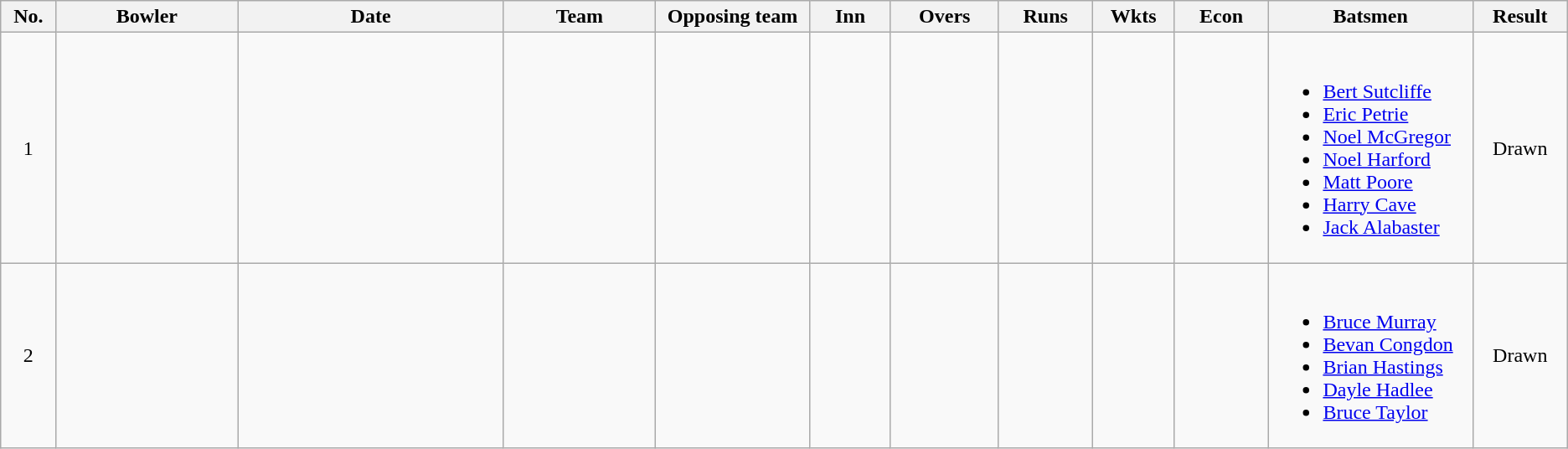<table class="wikitable sortable" style="font-size: 100%">
<tr align=center>
<th scope="col" width="38">No.</th>
<th scope="col" width="145">Bowler</th>
<th scope="col" width="220">Date</th>
<th scope="col" width="120">Team</th>
<th scope="col" width="120">Opposing team</th>
<th scope="col" width="60">Inn</th>
<th scope="col" width="82">Overs</th>
<th scope="col" width="70">Runs</th>
<th scope="col" width="60">Wkts</th>
<th scope="col" width="70">Econ</th>
<th scope="col" width="160" class="unsortable">Batsmen</th>
<th scope="col" width="70">Result</th>
</tr>
<tr align=center>
<td scope="row">1</td>
<td></td>
<td></td>
<td></td>
<td></td>
<td></td>
<td></td>
<td></td>
<td></td>
<td></td>
<td align=left><br><ul><li><a href='#'>Bert Sutcliffe</a></li><li><a href='#'>Eric Petrie</a></li><li><a href='#'>Noel McGregor</a></li><li><a href='#'>Noel Harford</a></li><li><a href='#'>Matt Poore</a></li><li><a href='#'>Harry Cave</a></li><li><a href='#'>Jack Alabaster</a></li></ul></td>
<td>Drawn</td>
</tr>
<tr align=center>
<td scope="row">2</td>
<td></td>
<td></td>
<td></td>
<td></td>
<td></td>
<td></td>
<td></td>
<td></td>
<td></td>
<td align=left><br><ul><li><a href='#'>Bruce Murray</a></li><li><a href='#'>Bevan Congdon</a></li><li><a href='#'>Brian Hastings</a></li><li><a href='#'>Dayle Hadlee</a></li><li><a href='#'>Bruce Taylor</a></li></ul></td>
<td>Drawn</td>
</tr>
</table>
